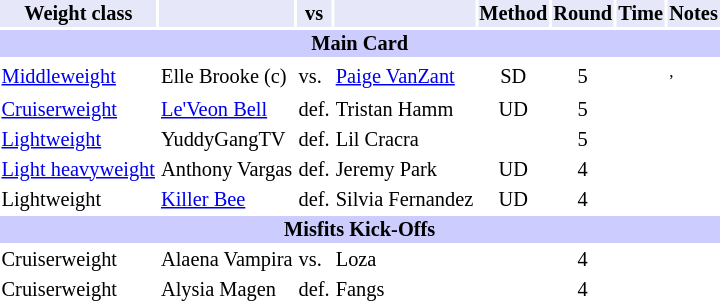<table class="toccolours" style="font-size: 85%;">
<tr>
<th style="background:#e6e8fa; color:#000; text-align:center;">Weight class</th>
<th style="background:#e6e8fa; color:#000; text-align:center;"></th>
<th style="background:#e6e8fa; color:#000; text-align:center;">vs</th>
<th style="background:#e6e8fa; color:#000; text-align:center;"></th>
<th style="background:#e6e8fa; color:#000; text-align:center;">Method</th>
<th style="background:#e6e8fa; color:#000; text-align:center;">Round</th>
<th style="background:#e6e8fa; color:#000; text-align:center;">Time</th>
<th style="background:#e6e8fa; color:#000; text-align:center;">Notes</th>
</tr>
<tr>
<th colspan="12" style="background-color: #ccccff;">Main Card</th>
</tr>
<tr>
<td><a href='#'>Middleweight</a></td>
<td>Elle Brooke (c)</td>
<td>vs.</td>
<td><a href='#'>Paige VanZant</a></td>
<td align="center">SD</td>
<td align="center">5</td>
<td></td>
<td><sup>, </sup></td>
</tr>
<tr>
<td><a href='#'>Cruiserweight</a></td>
<td><a href='#'>Le'Veon Bell</a></td>
<td>def.</td>
<td>Tristan Hamm</td>
<td align="center">UD</td>
<td align="center">5</td>
<td></td>
<td></td>
</tr>
<tr>
<td><a href='#'>Lightweight</a></td>
<td>YuddyGangTV</td>
<td>def.</td>
<td>Lil Cracra</td>
<td align="center"></td>
<td align="center">5</td>
<td></td>
<td></td>
</tr>
<tr>
<td><a href='#'>Light heavyweight</a></td>
<td>Anthony Vargas</td>
<td>def.</td>
<td>Jeremy Park</td>
<td align="center">UD</td>
<td align="center">4</td>
<td></td>
<td></td>
</tr>
<tr>
<td>Lightweight</td>
<td><a href='#'>Killer Bee</a></td>
<td>def.</td>
<td>Silvia Fernandez</td>
<td align="center">UD</td>
<td align="center">4</td>
<td></td>
<td></td>
</tr>
<tr>
<th colspan="12" style="background-color: #ccccff;">Misfits Kick-Offs</th>
</tr>
<tr>
<td>Cruiserweight</td>
<td>Alaena Vampira</td>
<td>vs.</td>
<td>Loza</td>
<td align="center"></td>
<td align="center">4</td>
<td></td>
<td></td>
</tr>
<tr>
<td>Cruiserweight</td>
<td>Alysia Magen</td>
<td>def.</td>
<td>Fangs</td>
<td align="center"></td>
<td align="center">4</td>
<td></td>
<td></td>
</tr>
</table>
